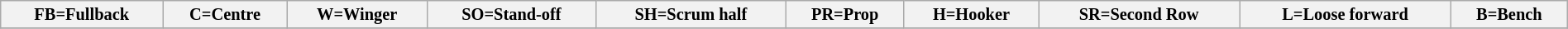<table class="wikitable" style="font-size:85%;" width="100%">
<tr>
<th>FB=Fullback</th>
<th>C=Centre</th>
<th>W=Winger</th>
<th>SO=Stand-off</th>
<th>SH=Scrum half</th>
<th>PR=Prop</th>
<th>H=Hooker</th>
<th>SR=Second Row</th>
<th>L=Loose forward</th>
<th>B=Bench</th>
</tr>
<tr>
</tr>
</table>
